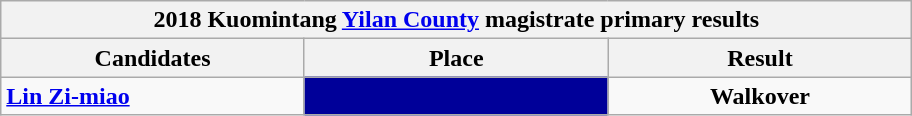<table class="wikitable collapsible">
<tr>
<th colspan="6" width=600>2018 Kuomintang <a href='#'>Yilan County</a> magistrate primary results</th>
</tr>
<tr>
<th width=80>Candidates</th>
<th width=80>Place</th>
<th width=80>Result</th>
</tr>
<tr>
<td><strong><a href='#'>Lin Zi-miao</a></strong></td>
<td style="background: #000099; text-align:center"><strong></strong></td>
<td style="text-align:center"><strong>Walkover</strong></td>
</tr>
</table>
